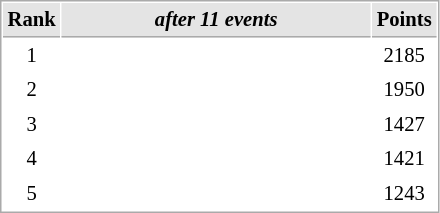<table cellspacing="1" cellpadding="3" style="border:1px solid #aaa; font-size:86%;">
<tr style="background:#e4e4e4;">
<th style="border-bottom:1px solid #aaa; width:10px;">Rank</th>
<th style="border-bottom:1px solid #aaa; width:200px;"><em>after 11 events</em></th>
<th style="border-bottom:1px solid #aaa; width:20px;">Points</th>
</tr>
<tr>
<td align=center>1</td>
<td></td>
<td align=center>2185</td>
</tr>
<tr>
<td align=center>2</td>
<td></td>
<td align=center>1950</td>
</tr>
<tr>
<td align=center>3</td>
<td></td>
<td align=center>1427</td>
</tr>
<tr>
<td align=center>4</td>
<td></td>
<td align=center>1421</td>
</tr>
<tr>
<td align=center>5</td>
<td></td>
<td align=center>1243</td>
</tr>
</table>
